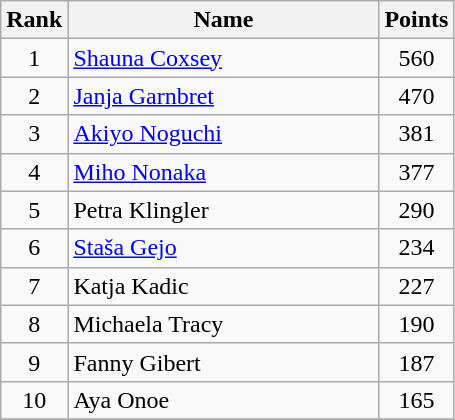<table class="wikitable">
<tr>
<th>Rank</th>
<th width="200">Name</th>
<th>Points</th>
</tr>
<tr>
<td align="center">1</td>
<td> <a href='#'>Shauna Coxsey</a></td>
<td align="center">560</td>
</tr>
<tr>
<td align="center">2</td>
<td> <a href='#'>Janja Garnbret</a></td>
<td align="center">470</td>
</tr>
<tr>
<td align="center">3</td>
<td> <a href='#'>Akiyo Noguchi</a></td>
<td align="center">381</td>
</tr>
<tr>
<td align="center">4</td>
<td> <a href='#'>Miho Nonaka</a></td>
<td align="center">377</td>
</tr>
<tr>
<td align="center">5</td>
<td> Petra Klingler</td>
<td align="center">290</td>
</tr>
<tr>
<td align="center">6</td>
<td> <a href='#'>Staša Gejo</a></td>
<td align="center">234</td>
</tr>
<tr>
<td align="center">7</td>
<td> Katja Kadic</td>
<td align="center">227</td>
</tr>
<tr>
<td align="center">8</td>
<td> Michaela Tracy</td>
<td align="center">190</td>
</tr>
<tr>
<td align="center">9</td>
<td> Fanny Gibert</td>
<td align="center">187</td>
</tr>
<tr>
<td align="center">10</td>
<td> Aya Onoe</td>
<td align="center">165</td>
</tr>
<tr>
</tr>
</table>
